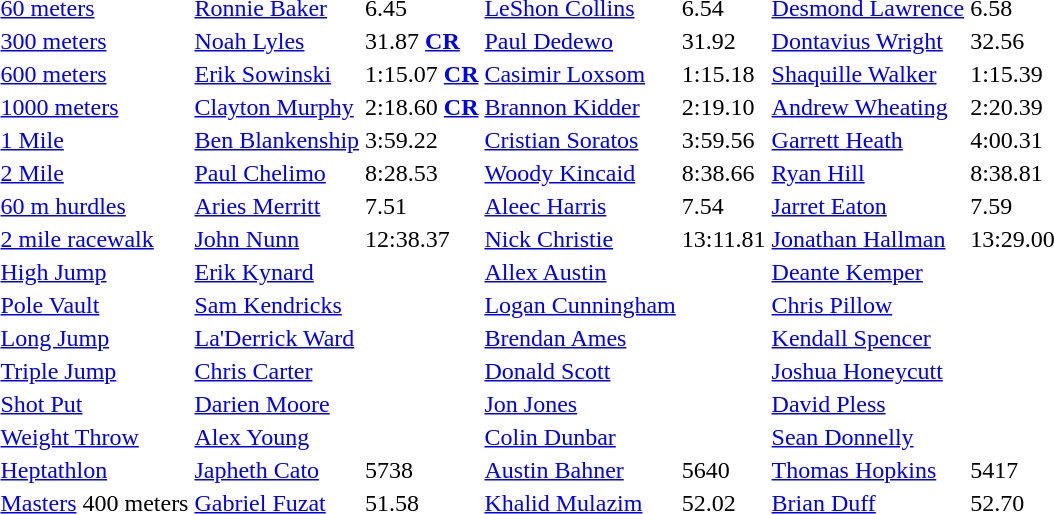<table>
<tr>
<td><a href='#'>60 meters</a></td>
<td><a href='#'>Ronnie Baker</a></td>
<td>6.45</td>
<td><a href='#'>LeShon Collins</a></td>
<td>6.54</td>
<td><a href='#'>Desmond Lawrence</a></td>
<td>6.58</td>
</tr>
<tr>
<td><a href='#'>300 meters</a></td>
<td><a href='#'>Noah Lyles</a></td>
<td>31.87 <strong><a href='#'>CR</a></strong></td>
<td><a href='#'>Paul Dedewo</a></td>
<td>31.92</td>
<td><a href='#'>Dontavius Wright</a></td>
<td>32.56</td>
</tr>
<tr>
<td><a href='#'>600 meters</a></td>
<td><a href='#'>Erik Sowinski</a></td>
<td>1:15.07 <strong><a href='#'>CR</a></strong></td>
<td><a href='#'>Casimir Loxsom</a></td>
<td>1:15.18</td>
<td><a href='#'>Shaquille Walker</a></td>
<td>1:15.39</td>
</tr>
<tr>
<td><a href='#'>1000 meters</a></td>
<td><a href='#'>Clayton Murphy</a></td>
<td>2:18.60 <strong><a href='#'>CR</a></strong></td>
<td><a href='#'>Brannon Kidder</a></td>
<td>2:19.10</td>
<td><a href='#'>Andrew Wheating</a></td>
<td>2:20.39</td>
</tr>
<tr>
<td><a href='#'>1 Mile</a></td>
<td><a href='#'>Ben Blankenship</a></td>
<td>3:59.22</td>
<td><a href='#'>Cristian Soratos</a></td>
<td>3:59.56</td>
<td><a href='#'>Garrett Heath</a></td>
<td>4:00.31</td>
</tr>
<tr>
<td><a href='#'>2 Mile</a></td>
<td><a href='#'>Paul Chelimo</a></td>
<td>8:28.53</td>
<td><a href='#'>Woody Kincaid</a></td>
<td>8:38.66</td>
<td><a href='#'>Ryan Hill</a></td>
<td>8:38.81</td>
</tr>
<tr>
<td><a href='#'>60 m hurdles</a></td>
<td><a href='#'>Aries Merritt</a></td>
<td>7.51</td>
<td><a href='#'>Aleec Harris</a></td>
<td>7.54</td>
<td><a href='#'>Jarret Eaton</a></td>
<td>7.59</td>
</tr>
<tr>
<td><a href='#'>2 mile racewalk</a></td>
<td><a href='#'>John Nunn</a></td>
<td>12:38.37</td>
<td><a href='#'>Nick Christie</a></td>
<td>13:11.81</td>
<td><a href='#'>Jonathan Hallman</a></td>
<td>13:29.00</td>
</tr>
<tr>
<td><a href='#'>High Jump</a></td>
<td><a href='#'>Erik Kynard</a></td>
<td></td>
<td><a href='#'>Allex Austin</a></td>
<td></td>
<td><a href='#'>Deante Kemper</a></td>
<td></td>
</tr>
<tr>
<td><a href='#'>Pole Vault</a></td>
<td><a href='#'>Sam Kendricks</a></td>
<td></td>
<td><a href='#'>Logan Cunningham</a></td>
<td></td>
<td><a href='#'>Chris Pillow</a></td>
<td></td>
</tr>
<tr>
<td><a href='#'>Long Jump</a></td>
<td><a href='#'>La'Derrick Ward</a></td>
<td></td>
<td><a href='#'>Brendan Ames</a></td>
<td></td>
<td><a href='#'>Kendall Spencer</a></td>
<td></td>
</tr>
<tr>
<td><a href='#'>Triple Jump</a></td>
<td><a href='#'>Chris Carter</a></td>
<td></td>
<td><a href='#'>Donald Scott</a></td>
<td></td>
<td><a href='#'>Joshua Honeycutt</a></td>
<td></td>
</tr>
<tr>
<td><a href='#'>Shot Put</a></td>
<td><a href='#'>Darien Moore</a></td>
<td></td>
<td><a href='#'>Jon Jones</a></td>
<td></td>
<td><a href='#'>David Pless</a></td>
<td></td>
</tr>
<tr>
<td><a href='#'>Weight Throw</a></td>
<td><a href='#'>Alex Young</a></td>
<td></td>
<td><a href='#'>Colin Dunbar</a></td>
<td></td>
<td><a href='#'>Sean Donnelly</a></td>
<td></td>
</tr>
<tr>
<td><a href='#'>Heptathlon</a></td>
<td><a href='#'>Japheth Cato</a></td>
<td>5738</td>
<td><a href='#'>Austin Bahner</a></td>
<td>5640</td>
<td><a href='#'>Thomas Hopkins</a></td>
<td>5417</td>
</tr>
<tr>
<td><a href='#'>Masters</a> 400 meters</td>
<td><a href='#'>Gabriel Fuzat</a></td>
<td>51.58</td>
<td><a href='#'>Khalid Mulazim</a></td>
<td>52.02</td>
<td><a href='#'>Brian Duff</a></td>
<td>52.70</td>
</tr>
</table>
